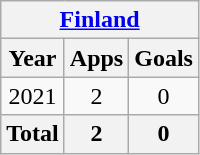<table class=wikitable style=text-align:center>
<tr>
<th colspan=4><a href='#'>Finland</a></th>
</tr>
<tr>
<th>Year</th>
<th>Apps</th>
<th>Goals</th>
</tr>
<tr>
<td>2021</td>
<td>2</td>
<td>0</td>
</tr>
<tr>
<th colspan=1>Total</th>
<th>2</th>
<th>0</th>
</tr>
</table>
